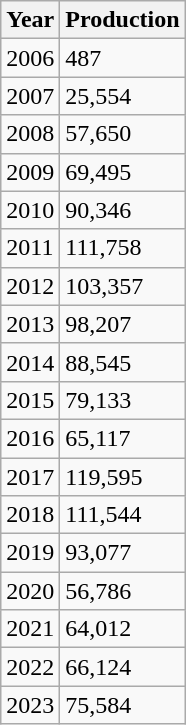<table class="wikitable">
<tr>
<th>Year</th>
<th>Production</th>
</tr>
<tr>
<td>2006</td>
<td>487</td>
</tr>
<tr>
<td>2007</td>
<td>25,554</td>
</tr>
<tr>
<td>2008</td>
<td>57,650</td>
</tr>
<tr>
<td>2009</td>
<td>69,495</td>
</tr>
<tr>
<td>2010</td>
<td>90,346</td>
</tr>
<tr>
<td>2011</td>
<td>111,758</td>
</tr>
<tr>
<td>2012</td>
<td>103,357</td>
</tr>
<tr>
<td>2013</td>
<td>98,207</td>
</tr>
<tr>
<td>2014</td>
<td>88,545</td>
</tr>
<tr>
<td>2015</td>
<td>79,133</td>
</tr>
<tr>
<td>2016</td>
<td>65,117</td>
</tr>
<tr>
<td>2017</td>
<td>119,595</td>
</tr>
<tr>
<td>2018</td>
<td>111,544</td>
</tr>
<tr>
<td>2019</td>
<td>93,077</td>
</tr>
<tr>
<td>2020</td>
<td>56,786</td>
</tr>
<tr>
<td>2021</td>
<td>64,012</td>
</tr>
<tr>
<td>2022</td>
<td>66,124</td>
</tr>
<tr>
<td>2023</td>
<td>75,584</td>
</tr>
</table>
